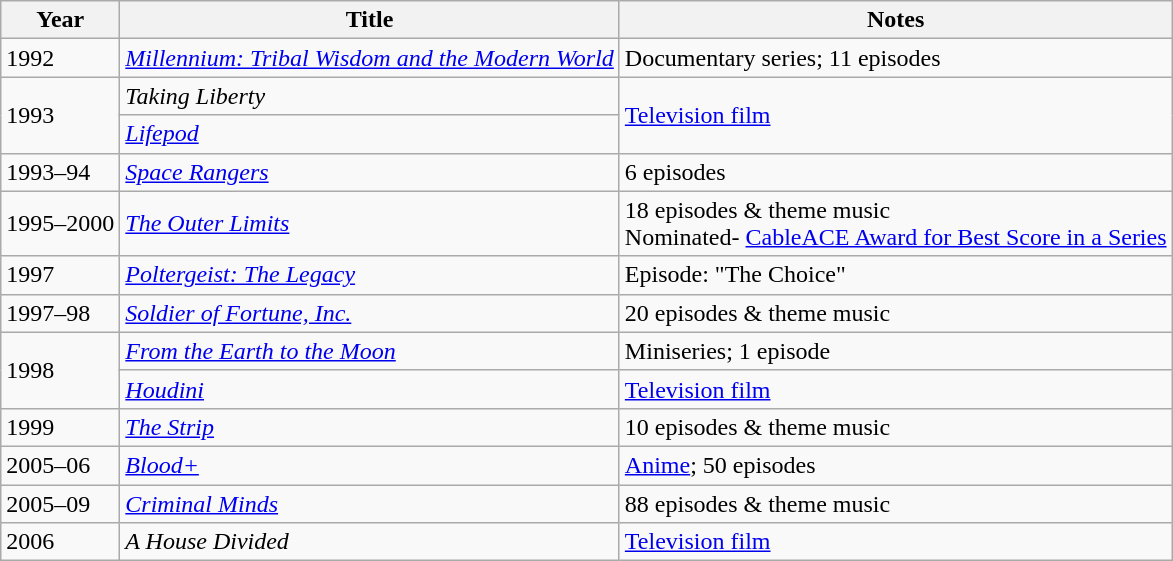<table class="wikitable">
<tr>
<th>Year</th>
<th>Title</th>
<th>Notes</th>
</tr>
<tr>
<td>1992</td>
<td><em><a href='#'>Millennium: Tribal Wisdom and the Modern World</a></em></td>
<td>Documentary series; 11 episodes</td>
</tr>
<tr>
<td rowspan="2">1993</td>
<td><em>Taking Liberty</em></td>
<td rowspan="2"><a href='#'>Television film</a></td>
</tr>
<tr>
<td><em><a href='#'>Lifepod</a></em></td>
</tr>
<tr>
<td>1993–94</td>
<td><em><a href='#'>Space Rangers</a></em></td>
<td>6 episodes</td>
</tr>
<tr>
<td>1995–2000</td>
<td><em><a href='#'>The Outer Limits</a></em></td>
<td>18 episodes & theme music<br>Nominated- <a href='#'>CableACE Award for Best Score in a Series</a></td>
</tr>
<tr>
<td>1997</td>
<td><em><a href='#'>Poltergeist: The Legacy</a></em></td>
<td>Episode: "The Choice"</td>
</tr>
<tr>
<td>1997–98</td>
<td><em><a href='#'>Soldier of Fortune, Inc.</a></em></td>
<td>20 episodes & theme music</td>
</tr>
<tr>
<td rowspan="2">1998</td>
<td><em><a href='#'>From the Earth to the Moon</a></em></td>
<td>Miniseries; 1 episode</td>
</tr>
<tr>
<td><em><a href='#'>Houdini</a></em></td>
<td><a href='#'>Television film</a></td>
</tr>
<tr>
<td>1999</td>
<td><em><a href='#'>The Strip</a></em></td>
<td>10 episodes & theme music</td>
</tr>
<tr>
<td>2005–06</td>
<td><em><a href='#'>Blood+</a></em></td>
<td><a href='#'>Anime</a>; 50 episodes</td>
</tr>
<tr>
<td>2005–09</td>
<td><em><a href='#'>Criminal Minds</a></em></td>
<td>88 episodes & theme music</td>
</tr>
<tr>
<td>2006</td>
<td><em>A House Divided</em></td>
<td><a href='#'>Television film</a></td>
</tr>
</table>
